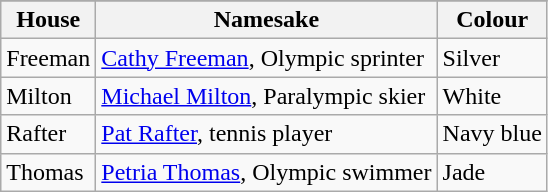<table class="wikitable">
<tr>
</tr>
<tr>
<th>House</th>
<th>Namesake</th>
<th>Colour</th>
</tr>
<tr>
<td>Freeman</td>
<td><a href='#'>Cathy Freeman</a>, Olympic sprinter</td>
<td> Silver</td>
</tr>
<tr>
<td>Milton</td>
<td><a href='#'>Michael Milton</a>, Paralympic skier</td>
<td> White</td>
</tr>
<tr>
<td>Rafter</td>
<td><a href='#'>Pat Rafter</a>, tennis player</td>
<td> Navy blue</td>
</tr>
<tr>
<td>Thomas</td>
<td><a href='#'>Petria Thomas</a>, Olympic swimmer</td>
<td> Jade</td>
</tr>
</table>
